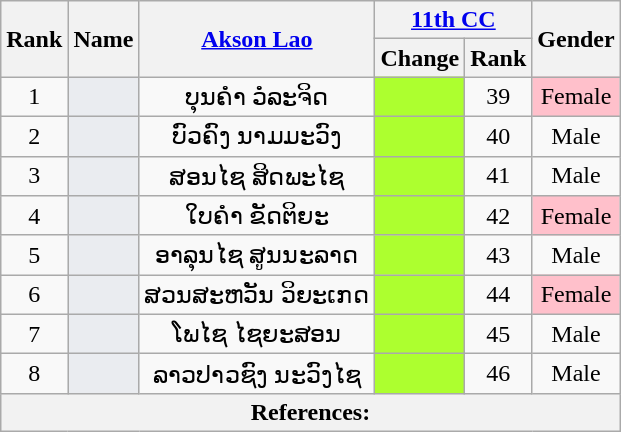<table class="wikitable sortable" style=text-align:center>
<tr>
<th rowspan="2">Rank</th>
<th rowspan="2">Name</th>
<th rowspan="2" class="unsortable"><a href='#'>Akson Lao</a></th>
<th colspan="2" class="unsortable"><a href='#'>11th CC</a></th>
<th rowspan="2">Gender</th>
</tr>
<tr>
<th>Change</th>
<th>Rank</th>
</tr>
<tr>
<td>1</td>
<td bgcolor = #EAECF0></td>
<td>ບຸນຄໍາ ວໍລະຈິດ</td>
<td bgcolor = GreenYellow></td>
<td>39</td>
<td bgcolor = Pink>Female</td>
</tr>
<tr>
<td>2</td>
<td bgcolor = #EAECF0></td>
<td>ບົວຄົງ ນາມມະວົງ</td>
<td bgcolor = GreenYellow></td>
<td>40</td>
<td>Male</td>
</tr>
<tr>
<td>3</td>
<td bgcolor = #EAECF0></td>
<td>ສອນໄຊ ສິດພະໄຊ</td>
<td bgcolor = GreenYellow></td>
<td>41</td>
<td>Male</td>
</tr>
<tr>
<td>4</td>
<td bgcolor = #EAECF0></td>
<td>ໃບຄໍາ ຂັດຕິຍະ</td>
<td bgcolor = GreenYellow></td>
<td>42</td>
<td bgcolor = Pink>Female</td>
</tr>
<tr>
<td>5</td>
<td bgcolor = #EAECF0></td>
<td>ອາລຸນໄຊ ສູນນະລາດ</td>
<td bgcolor = GreenYellow></td>
<td>43</td>
<td>Male</td>
</tr>
<tr>
<td>6</td>
<td bgcolor = #EAECF0></td>
<td>ສວນສະຫວັນ ວິຍະເກດ</td>
<td bgcolor = GreenYellow></td>
<td>44</td>
<td bgcolor = Pink>Female</td>
</tr>
<tr>
<td>7</td>
<td bgcolor = #EAECF0></td>
<td>ໂພໄຊ ໄຊຍະສອນ</td>
<td bgcolor = GreenYellow></td>
<td>45</td>
<td>Male</td>
</tr>
<tr>
<td>8</td>
<td bgcolor = #EAECF0></td>
<td>ລາວປາວຊົງ ນະວົງໄຊ</td>
<td bgcolor = GreenYellow></td>
<td>46</td>
<td>Male</td>
</tr>
<tr class=sortbottom>
<th colspan = "23" align = left><strong>References:</strong><br></th>
</tr>
</table>
